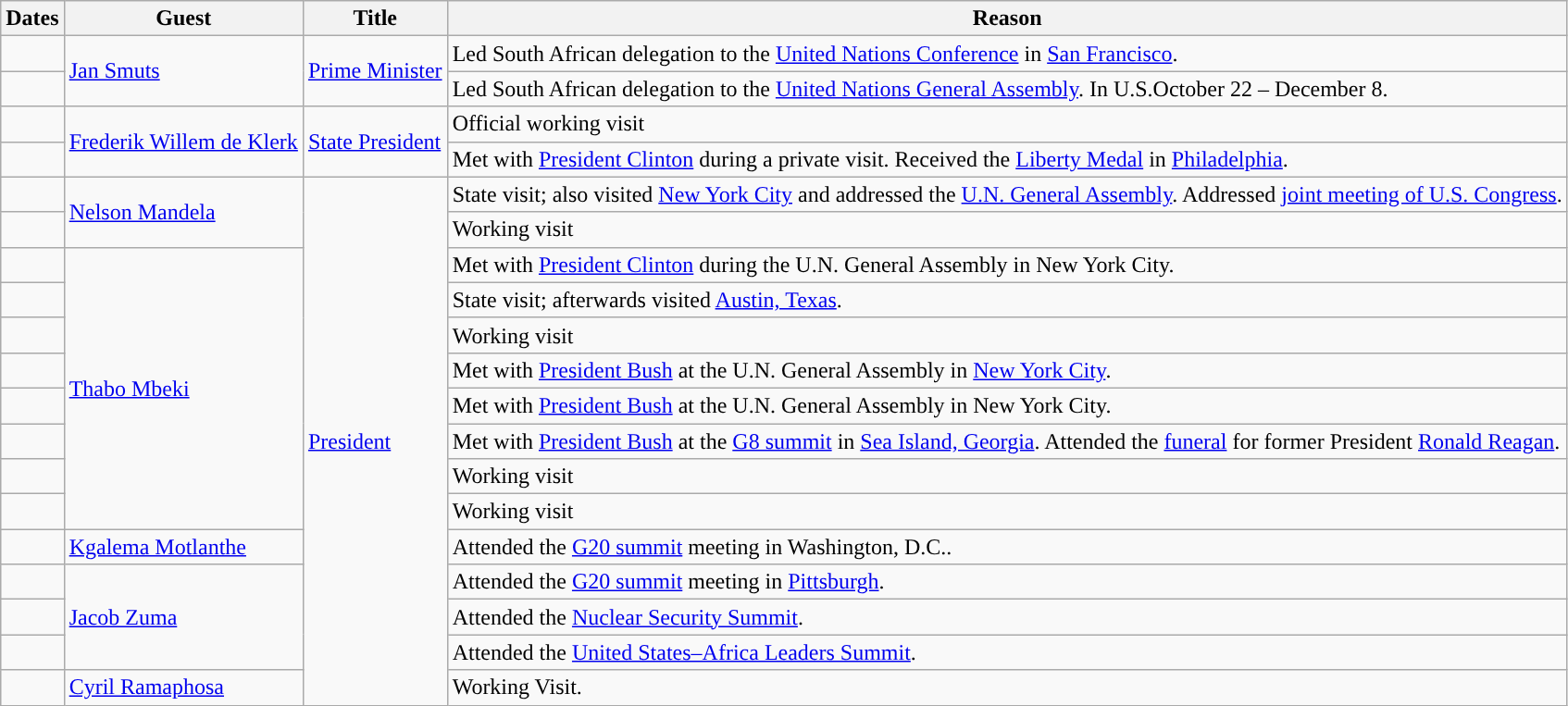<table class="wikitable sortable">
<tr>
<th>Dates</th>
<th>Guest</th>
<th>Title</th>
<th>Reason</th>
</tr>
<tr>
<td></td>
<td rowspan=2><a href='#'>Jan Smuts</a></td>
<td rowspan="2"><a href='#'>Prime Minister</a></td>
<td>Led South African delegation to the <a href='#'>United Nations Conference</a> in <a href='#'>San Francisco</a>.</td>
</tr>
<tr>
<td></td>
<td>Led South African delegation to the <a href='#'>United Nations General Assembly</a>. In U.S.October 22 – December 8.</td>
</tr>
<tr>
<td></td>
<td rowspan=2><a href='#'>Frederik Willem de Klerk</a></td>
<td rowspan=2><a href='#'>State President</a></td>
<td>Official working visit</td>
</tr>
<tr>
<td></td>
<td>Met with <a href='#'>President Clinton</a> during a private visit. Received the <a href='#'>Liberty Medal</a> in <a href='#'>Philadelphia</a>.</td>
</tr>
<tr>
<td></td>
<td rowspan=2><a href='#'>Nelson Mandela</a></td>
<td rowspan=15><a href='#'>President</a></td>
<td>State visit; also visited <a href='#'>New York City</a> and addressed the <a href='#'>U.N. General Assembly</a>. Addressed <a href='#'>joint meeting of U.S. Congress</a>.</td>
</tr>
<tr>
<td></td>
<td>Working visit</td>
</tr>
<tr>
<td></td>
<td rowspan=8><a href='#'>Thabo Mbeki</a></td>
<td>Met with <a href='#'>President Clinton</a> during the U.N. General Assembly in New York City.</td>
</tr>
<tr>
<td></td>
<td>State visit; afterwards visited <a href='#'>Austin, Texas</a>.</td>
</tr>
<tr>
<td></td>
<td>Working visit</td>
</tr>
<tr>
<td></td>
<td>Met with <a href='#'>President Bush</a> at the U.N. General Assembly in <a href='#'>New York City</a>.</td>
</tr>
<tr>
<td></td>
<td>Met with <a href='#'>President Bush</a> at the U.N. General Assembly in New York City.</td>
</tr>
<tr>
<td></td>
<td>Met with <a href='#'>President Bush</a> at the <a href='#'>G8 summit</a> in <a href='#'>Sea Island, Georgia</a>. Attended the <a href='#'>funeral</a> for former President <a href='#'>Ronald Reagan</a>.</td>
</tr>
<tr>
<td></td>
<td>Working visit</td>
</tr>
<tr>
<td></td>
<td>Working visit</td>
</tr>
<tr>
<td></td>
<td><a href='#'>Kgalema Motlanthe</a></td>
<td>Attended the <a href='#'>G20 summit</a> meeting in Washington, D.C..</td>
</tr>
<tr>
<td></td>
<td rowspan=3><a href='#'>Jacob Zuma</a></td>
<td>Attended the <a href='#'>G20 summit</a> meeting in <a href='#'>Pittsburgh</a>.</td>
</tr>
<tr>
<td></td>
<td>Attended the <a href='#'>Nuclear Security Summit</a>.</td>
</tr>
<tr>
<td></td>
<td>Attended the <a href='#'>United States–Africa Leaders Summit</a>.</td>
</tr>
<tr>
<td></td>
<td><a href='#'>Cyril Ramaphosa</a></td>
<td>Working Visit.</td>
</tr>
</table>
